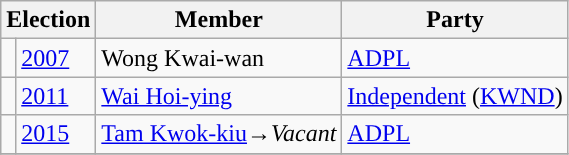<table class="wikitable">
<tr>
<th colspan="2">Election</th>
<th>Member</th>
<th>Party</th>
</tr>
<tr>
<td style="background-color:"></td>
<td><a href='#'>2007</a></td>
<td>Wong Kwai-wan</td>
<td><a href='#'>ADPL</a></td>
</tr>
<tr>
<td style="background-color:"></td>
<td><a href='#'>2011</a></td>
<td><a href='#'>Wai Hoi-ying</a></td>
<td><a href='#'>Independent</a> (<a href='#'>KWND</a>)</td>
</tr>
<tr>
<td style="background-color:"></td>
<td><a href='#'>2015</a></td>
<td><a href='#'>Tam Kwok-kiu</a>→<em>Vacant</em></td>
<td><a href='#'>ADPL</a></td>
</tr>
<tr>
</tr>
</table>
